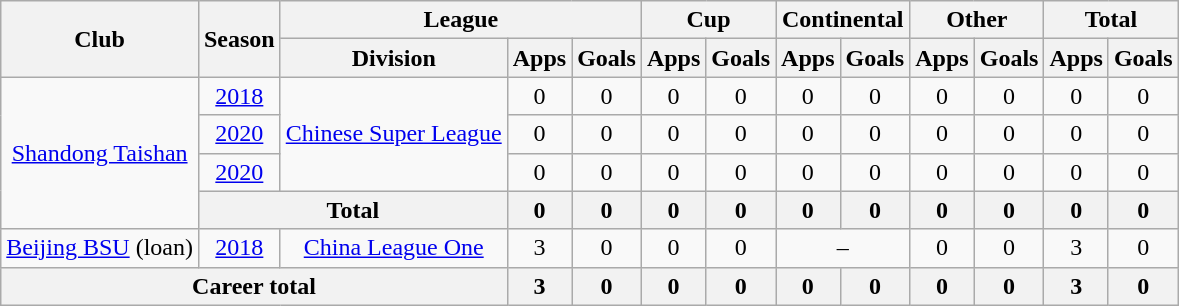<table class="wikitable" style="text-align: center">
<tr>
<th rowspan="2">Club</th>
<th rowspan="2">Season</th>
<th colspan="3">League</th>
<th colspan="2">Cup</th>
<th colspan="2">Continental</th>
<th colspan="2">Other</th>
<th colspan="2">Total</th>
</tr>
<tr>
<th>Division</th>
<th>Apps</th>
<th>Goals</th>
<th>Apps</th>
<th>Goals</th>
<th>Apps</th>
<th>Goals</th>
<th>Apps</th>
<th>Goals</th>
<th>Apps</th>
<th>Goals</th>
</tr>
<tr>
<td rowspan="4"><a href='#'>Shandong Taishan</a></td>
<td><a href='#'>2018</a></td>
<td rowspan="3"><a href='#'>Chinese Super League</a></td>
<td>0</td>
<td>0</td>
<td>0</td>
<td>0</td>
<td>0</td>
<td>0</td>
<td>0</td>
<td>0</td>
<td>0</td>
<td>0</td>
</tr>
<tr>
<td><a href='#'>2020</a></td>
<td>0</td>
<td>0</td>
<td>0</td>
<td>0</td>
<td>0</td>
<td>0</td>
<td>0</td>
<td>0</td>
<td>0</td>
<td>0</td>
</tr>
<tr>
<td><a href='#'>2020</a></td>
<td>0</td>
<td>0</td>
<td>0</td>
<td>0</td>
<td>0</td>
<td>0</td>
<td>0</td>
<td>0</td>
<td>0</td>
<td>0</td>
</tr>
<tr>
<th colspan=2>Total</th>
<th>0</th>
<th>0</th>
<th>0</th>
<th>0</th>
<th>0</th>
<th>0</th>
<th>0</th>
<th>0</th>
<th>0</th>
<th>0</th>
</tr>
<tr>
<td><a href='#'>Beijing BSU</a> (loan)</td>
<td><a href='#'>2018</a></td>
<td><a href='#'>China League One</a></td>
<td>3</td>
<td>0</td>
<td>0</td>
<td>0</td>
<td colspan="2">–</td>
<td>0</td>
<td>0</td>
<td>3</td>
<td>0</td>
</tr>
<tr>
<th colspan=3>Career total</th>
<th>3</th>
<th>0</th>
<th>0</th>
<th>0</th>
<th>0</th>
<th>0</th>
<th>0</th>
<th>0</th>
<th>3</th>
<th>0</th>
</tr>
</table>
